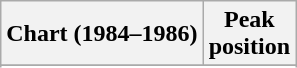<table class="wikitable sortable plainrowheaders" style="text-align:center">
<tr>
<th scope="col">Chart (1984–1986)</th>
<th scope="col">Peak<br>position</th>
</tr>
<tr>
</tr>
<tr>
</tr>
<tr>
</tr>
<tr>
</tr>
<tr>
</tr>
<tr>
</tr>
<tr>
</tr>
</table>
